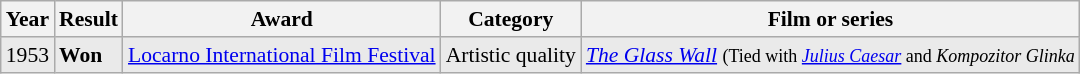<table class="wikitable" style="font-size: 90%;">
<tr>
<th>Year</th>
<th>Result</th>
<th>Award</th>
<th>Category</th>
<th>Film or series</th>
</tr>
<tr style="background-color: #EAEAEA;">
<td>1953</td>
<td><strong>Won</strong></td>
<td><a href='#'>Locarno International Film Festival</a></td>
<td>Artistic quality</td>
<td><em><a href='#'>The Glass Wall</a></em> <small>(Tied with <em><a href='#'>Julius Caesar</a></em> and <em>Kompozitor Glinka</em></small></td>
</tr>
</table>
